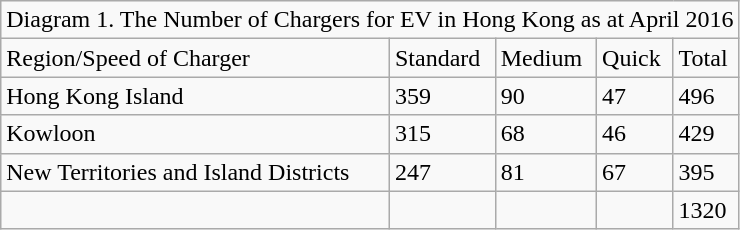<table class="wikitable">
<tr>
<td colspan="5" rowspan="1">Diagram 1. The Number of Chargers for EV in Hong Kong as at April 2016</td>
</tr>
<tr>
<td>Region/Speed of Charger</td>
<td>Standard</td>
<td>Medium</td>
<td>Quick</td>
<td>Total</td>
</tr>
<tr>
<td>Hong Kong Island</td>
<td>359</td>
<td>90</td>
<td>47</td>
<td>496</td>
</tr>
<tr>
<td>Kowloon</td>
<td>315</td>
<td>68</td>
<td>46</td>
<td>429</td>
</tr>
<tr>
<td>New Territories and Island Districts</td>
<td>247</td>
<td>81</td>
<td>67</td>
<td>395</td>
</tr>
<tr>
<td></td>
<td></td>
<td></td>
<td></td>
<td>1320</td>
</tr>
</table>
